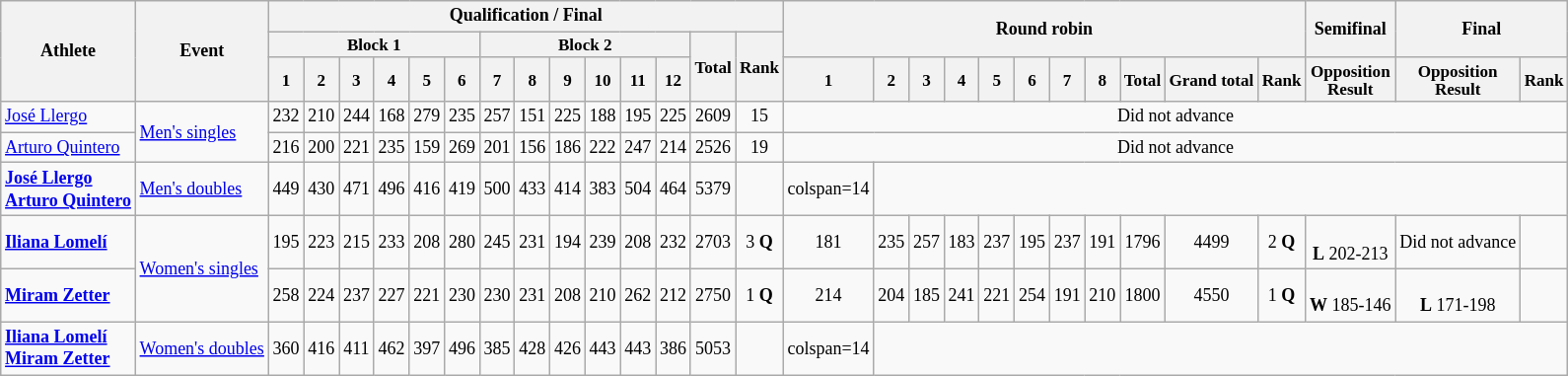<table class=wikitable style=font-size:75%;text-align:center>
<tr>
<th rowspan=3>Athlete</th>
<th rowspan=3>Event</th>
<th colspan=14>Qualification / Final</th>
<th colspan=11 rowspan=2>Round robin</th>
<th rowspan=2>Semifinal</th>
<th rowspan=2 colspan=2>Final</th>
</tr>
<tr style=font-size:95%>
<th colspan=6>Block 1</th>
<th colspan=6>Block 2</th>
<th rowspan=2>Total</th>
<th rowspan=2>Rank</th>
</tr>
<tr style=font-size:95%>
<th>1</th>
<th>2</th>
<th>3</th>
<th>4</th>
<th>5</th>
<th>6</th>
<th>7</th>
<th>8</th>
<th>9</th>
<th>10</th>
<th>11</th>
<th>12</th>
<th>1</th>
<th>2</th>
<th>3</th>
<th>4</th>
<th>5</th>
<th>6</th>
<th>7</th>
<th>8</th>
<th>Total</th>
<th>Grand total</th>
<th>Rank</th>
<th>Opposition<br>Result</th>
<th>Opposition<br>Result</th>
<th>Rank</th>
</tr>
<tr>
<td align=left><a href='#'>José Llergo</a></td>
<td align=left rowspan=2><a href='#'>Men's singles</a></td>
<td>232</td>
<td>210</td>
<td>244</td>
<td>168</td>
<td>279</td>
<td>235</td>
<td>257</td>
<td>151</td>
<td>225</td>
<td>188</td>
<td>195</td>
<td>225</td>
<td>2609</td>
<td>15</td>
<td colspan=14>Did not advance</td>
</tr>
<tr>
<td align=left><a href='#'>Arturo Quintero</a></td>
<td>216</td>
<td>200</td>
<td>221</td>
<td>235</td>
<td>159</td>
<td>269</td>
<td>201</td>
<td>156</td>
<td>186</td>
<td>222</td>
<td>247</td>
<td>214</td>
<td>2526</td>
<td>19</td>
<td colspan=14>Did not advance</td>
</tr>
<tr>
<td align=left><strong><a href='#'>José Llergo</a><br><a href='#'>Arturo Quintero</a></strong></td>
<td align=left><a href='#'>Men's doubles</a></td>
<td>449</td>
<td>430</td>
<td>471</td>
<td>496</td>
<td>416</td>
<td>419</td>
<td>500</td>
<td>433</td>
<td>414</td>
<td>383</td>
<td>504</td>
<td>464</td>
<td>5379</td>
<td></td>
<td>colspan=14 </td>
</tr>
<tr>
<td align=left><strong><a href='#'>Iliana Lomelí</a></strong></td>
<td align=left rowspan=2><a href='#'>Women's singles</a></td>
<td>195</td>
<td>223</td>
<td>215</td>
<td>233</td>
<td>208</td>
<td>280</td>
<td>245</td>
<td>231</td>
<td>194</td>
<td>239</td>
<td>208</td>
<td>232</td>
<td>2703</td>
<td>3 <strong>Q</strong></td>
<td>181</td>
<td>235</td>
<td>257</td>
<td>183</td>
<td>237</td>
<td>195</td>
<td>237</td>
<td>191</td>
<td>1796</td>
<td>4499</td>
<td>2 <strong>Q</strong></td>
<td><br><strong>L</strong> 202-213</td>
<td>Did not advance</td>
<td></td>
</tr>
<tr>
<td align=left><strong><a href='#'>Miram Zetter</a></strong></td>
<td>258</td>
<td>224</td>
<td>237</td>
<td>227</td>
<td>221</td>
<td>230</td>
<td>230</td>
<td>231</td>
<td>208</td>
<td>210</td>
<td>262</td>
<td>212</td>
<td>2750</td>
<td>1 <strong>Q</strong></td>
<td>214</td>
<td>204</td>
<td>185</td>
<td>241</td>
<td>221</td>
<td>254</td>
<td>191</td>
<td>210</td>
<td>1800</td>
<td>4550</td>
<td>1 <strong>Q</strong></td>
<td><br><strong>W</strong> 185-146</td>
<td><br><strong>L</strong> 171-198</td>
<td></td>
</tr>
<tr>
<td align=left><strong><a href='#'>Iliana Lomelí</a><br><a href='#'>Miram Zetter</a></strong></td>
<td align=left><a href='#'>Women's doubles</a></td>
<td>360</td>
<td>416</td>
<td>411</td>
<td>462</td>
<td>397</td>
<td>496</td>
<td>385</td>
<td>428</td>
<td>426</td>
<td>443</td>
<td>443</td>
<td>386</td>
<td>5053</td>
<td></td>
<td>colspan=14 </td>
</tr>
</table>
